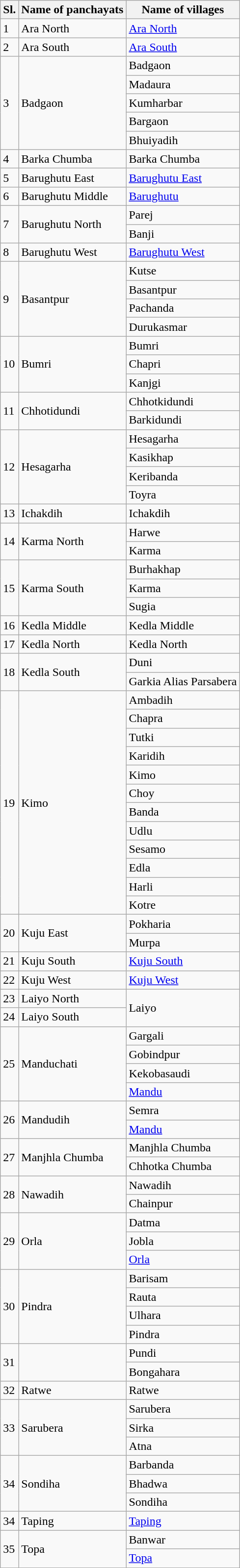<table class="wikitable plainrowheaders sortable">
<tr>
<th scope="col">Sl.</th>
<th scope="col">Name of panchayats</th>
<th scope="col">Name of villages</th>
</tr>
<tr>
<td>1</td>
<td>Ara North</td>
<td><a href='#'>Ara North</a></td>
</tr>
<tr>
<td>2</td>
<td>Ara South</td>
<td><a href='#'>Ara South</a></td>
</tr>
<tr>
<td rowspan="5">3</td>
<td rowspan="5">Badgaon</td>
<td>Badgaon</td>
</tr>
<tr>
<td>Madaura</td>
</tr>
<tr>
<td>Kumharbar</td>
</tr>
<tr>
<td>Bargaon</td>
</tr>
<tr>
<td>Bhuiyadih  </td>
</tr>
<tr>
<td>4</td>
<td>Barka Chumba</td>
<td>Barka Chumba</td>
</tr>
<tr>
<td>5</td>
<td>Barughutu East</td>
<td><a href='#'>Barughutu East</a></td>
</tr>
<tr>
<td>6</td>
<td>Barughutu Middle</td>
<td><a href='#'>Barughutu</a></td>
</tr>
<tr>
<td rowspan="2">7</td>
<td rowspan="2">Barughutu North</td>
<td>Parej</td>
</tr>
<tr>
<td>Banji</td>
</tr>
<tr>
<td>8</td>
<td>Barughutu West</td>
<td><a href='#'>Barughutu West</a></td>
</tr>
<tr>
<td rowspan="4">9</td>
<td rowspan="4">Basantpur</td>
<td>Kutse</td>
</tr>
<tr>
<td>Basantpur</td>
</tr>
<tr>
<td>Pachanda</td>
</tr>
<tr>
<td>Durukasmar</td>
</tr>
<tr>
<td rowspan="3">10</td>
<td rowspan="3">Bumri</td>
<td>Bumri</td>
</tr>
<tr>
<td>Chapri</td>
</tr>
<tr>
<td>Kanjgi</td>
</tr>
<tr>
<td rowspan="2">11</td>
<td rowspan="2">Chhotidundi</td>
<td>Chhotkidundi</td>
</tr>
<tr>
<td>Barkidundi</td>
</tr>
<tr>
<td rowspan="4">12</td>
<td rowspan="4">Hesagarha</td>
<td>Hesagarha</td>
</tr>
<tr>
<td>Kasikhap</td>
</tr>
<tr>
<td>Keribanda</td>
</tr>
<tr>
<td>Toyra</td>
</tr>
<tr>
<td>13</td>
<td>Ichakdih</td>
<td>Ichakdih</td>
</tr>
<tr>
<td rowspan="2">14</td>
<td rowspan="2">Karma North</td>
<td>Harwe</td>
</tr>
<tr>
<td>Karma</td>
</tr>
<tr>
<td rowspan="3">15</td>
<td rowspan="3">Karma South</td>
<td>Burhakhap</td>
</tr>
<tr>
<td>Karma</td>
</tr>
<tr>
<td>Sugia</td>
</tr>
<tr>
<td>16</td>
<td>Kedla Middle</td>
<td>Kedla Middle</td>
</tr>
<tr>
<td>17</td>
<td>Kedla North</td>
<td>Kedla North</td>
</tr>
<tr>
<td rowspan="2">18</td>
<td rowspan="2">Kedla South</td>
<td>Duni</td>
</tr>
<tr>
<td>Garkia Alias Parsabera</td>
</tr>
<tr>
<td rowspan="12">19</td>
<td rowspan="12">Kimo</td>
<td>Ambadih</td>
</tr>
<tr>
<td>Chapra</td>
</tr>
<tr>
<td>Tutki</td>
</tr>
<tr>
<td>Karidih</td>
</tr>
<tr>
<td>Kimo</td>
</tr>
<tr>
<td>Choy</td>
</tr>
<tr>
<td>Banda</td>
</tr>
<tr>
<td>Udlu</td>
</tr>
<tr>
<td>Sesamo</td>
</tr>
<tr>
<td>Edla</td>
</tr>
<tr>
<td>Harli</td>
</tr>
<tr>
<td>Kotre</td>
</tr>
<tr>
<td rowspan="2">20</td>
<td rowspan="2">Kuju East</td>
<td>Pokharia</td>
</tr>
<tr>
<td>Murpa</td>
</tr>
<tr>
<td>21</td>
<td>Kuju South</td>
<td><a href='#'>Kuju South</a></td>
</tr>
<tr>
<td>22</td>
<td>Kuju West</td>
<td><a href='#'>Kuju West</a></td>
</tr>
<tr>
<td>23</td>
<td>Laiyo North</td>
<td rowspan="2">Laiyo</td>
</tr>
<tr>
<td>24</td>
<td>Laiyo South</td>
</tr>
<tr>
<td rowspan="4">25</td>
<td rowspan="4">Manduchati</td>
<td>Gargali</td>
</tr>
<tr>
<td>Gobindpur</td>
</tr>
<tr>
<td>Kekobasaudi</td>
</tr>
<tr>
<td><a href='#'>Mandu</a></td>
</tr>
<tr>
<td rowspan="2">26</td>
<td rowspan="2">Mandudih</td>
<td>Semra</td>
</tr>
<tr>
<td><a href='#'>Mandu</a></td>
</tr>
<tr>
<td rowspan="2">27</td>
<td rowspan="2">Manjhla Chumba</td>
<td>Manjhla Chumba</td>
</tr>
<tr>
<td>Chhotka Chumba</td>
</tr>
<tr>
<td rowspan="2">28</td>
<td rowspan="2">Nawadih</td>
<td>Nawadih</td>
</tr>
<tr>
<td>Chainpur</td>
</tr>
<tr>
<td rowspan="3">29</td>
<td rowspan="3">Orla</td>
<td>Datma</td>
</tr>
<tr>
<td>Jobla</td>
</tr>
<tr>
<td><a href='#'>Orla</a></td>
</tr>
<tr>
<td rowspan="4">30</td>
<td rowspan="4">Pindra</td>
<td>Barisam</td>
</tr>
<tr>
<td>Rauta</td>
</tr>
<tr>
<td>Ulhara</td>
</tr>
<tr>
<td>Pindra</td>
</tr>
<tr>
<td rowspan="2">31</td>
<td rowspan="2"></td>
<td>Pundi</td>
</tr>
<tr>
<td>Bongahara</td>
</tr>
<tr>
<td>32</td>
<td>Ratwe</td>
<td>Ratwe</td>
</tr>
<tr>
<td rowspan="3">33</td>
<td rowspan="3">Sarubera</td>
<td>Sarubera</td>
</tr>
<tr>
<td>Sirka</td>
</tr>
<tr>
<td>Atna</td>
</tr>
<tr>
<td rowspan="3">34</td>
<td rowspan="3">Sondiha</td>
<td>Barbanda</td>
</tr>
<tr>
<td>Bhadwa</td>
</tr>
<tr>
<td>Sondiha</td>
</tr>
<tr>
<td>34</td>
<td>Taping</td>
<td><a href='#'>Taping</a></td>
</tr>
<tr>
<td rowspan="2">35</td>
<td rowspan="2">Topa</td>
<td>Banwar</td>
</tr>
<tr>
<td><a href='#'>Topa</a></td>
</tr>
<tr>
</tr>
</table>
